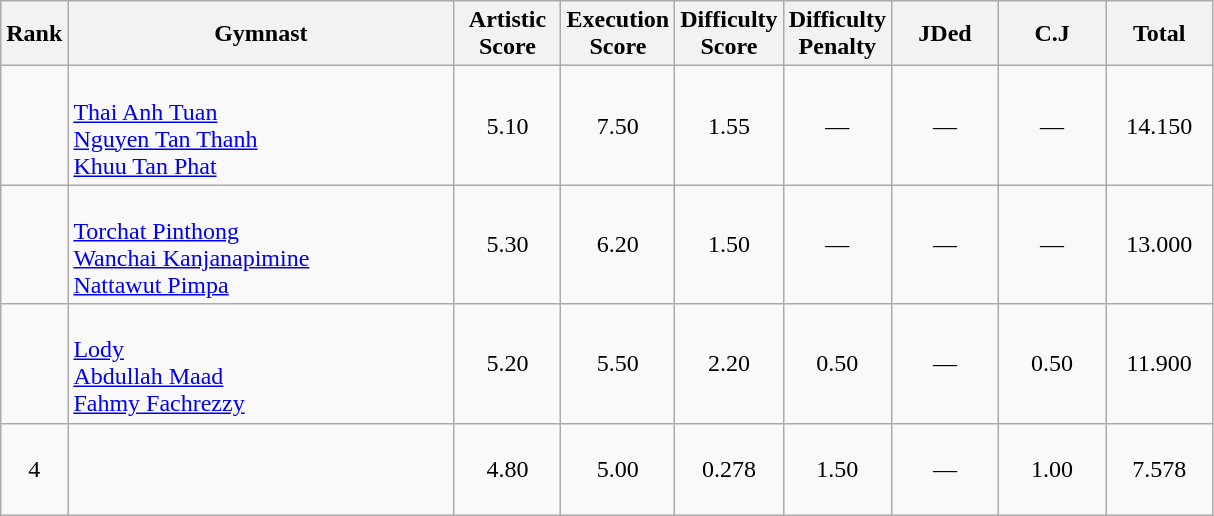<table class="wikitable" style="text-align:center">
<tr>
<th>Rank</th>
<th width=250>Gymnast</th>
<th style="width:4em">Artistic Score</th>
<th style="width:4em">Execution Score</th>
<th style="width:4em">Difficulty Score</th>
<th style="width:4em">Difficulty Penalty</th>
<th style="width:4em">JDed</th>
<th style="width:4em">C.J</th>
<th style="width:4em">Total</th>
</tr>
<tr>
<td></td>
<td align=left><br><a href='#'>Thai Anh Tuan</a><br><a href='#'>Nguyen Tan Thanh</a><br><a href='#'>Khuu Tan Phat</a></td>
<td>5.10</td>
<td>7.50</td>
<td>1.55</td>
<td>—</td>
<td>—</td>
<td>—</td>
<td>14.150</td>
</tr>
<tr>
<td></td>
<td align=left><br><a href='#'>Torchat Pinthong</a><br><a href='#'>Wanchai Kanjanapimine</a><br><a href='#'>Nattawut Pimpa</a></td>
<td>5.30</td>
<td>6.20</td>
<td>1.50</td>
<td>—</td>
<td>—</td>
<td>—</td>
<td>13.000</td>
</tr>
<tr>
<td></td>
<td align=left><br><a href='#'>Lody</a><br><a href='#'>Abdullah Maad</a><br><a href='#'>Fahmy Fachrezzy</a></td>
<td>5.20</td>
<td>5.50</td>
<td>2.20</td>
<td>0.50</td>
<td>—</td>
<td>0.50</td>
<td>11.900</td>
</tr>
<tr>
<td>4</td>
<td align=left><br><br><br></td>
<td>4.80</td>
<td>5.00</td>
<td>0.278</td>
<td>1.50</td>
<td>—</td>
<td>1.00</td>
<td>7.578</td>
</tr>
</table>
